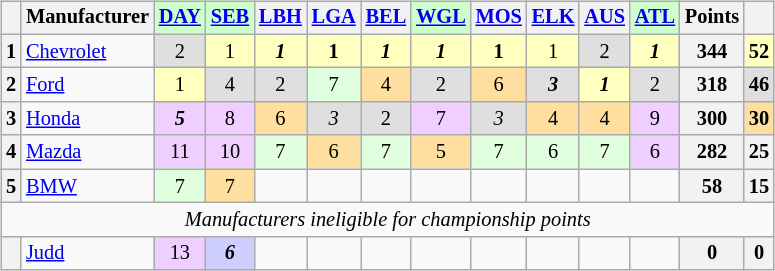<table>
<tr>
<td><br><table class="wikitable" style="font-size:85%; text-align:center">
<tr style="background:#f9f9f9; vertical-align:top;">
<th valign=middle></th>
<th valign="middle">Manufacturer</th>
<td style="background:#ccffcc;"><strong><a href='#'>DAY</a></strong><br></td>
<td style="background:#ccffcc;"><strong><a href='#'>SEB</a></strong><br></td>
<th><a href='#'>LBH</a><br></th>
<th><a href='#'>LGA</a><br></th>
<th><a href='#'>BEL</a><br></th>
<td style="background:#ccffcc;"><strong><a href='#'>WGL</a></strong><br></td>
<th><a href='#'>MOS</a><br></th>
<th><a href='#'>ELK</a><br></th>
<th><a href='#'>AUS</a><br></th>
<td style="background:#ccffcc;"><strong><a href='#'>ATL</a></strong><br></td>
<th valign="middle">Points</th>
<th valign="middle"></th>
</tr>
<tr>
<th>1</th>
<td align="left"><a href='#'>Chevrolet</a></td>
<td style="background:#dfdfdf;">2</td>
<td style="background:#ffffbf;">1</td>
<td style="background:#ffffbf;"><strong><em>1</em></strong></td>
<td style="background:#ffffbf;"><strong>1</strong></td>
<td style="background:#ffffbf;"><strong><em>1</em></strong></td>
<td style="background:#ffffbf;"><strong><em>1</em></strong></td>
<td style="background:#ffffbf;"><strong>1</strong></td>
<td style="background:#ffffbf;">1</td>
<td style="background:#dfdfdf;">2</td>
<td style="background:#ffffbf;"><strong><em>1</em></strong></td>
<th>344</th>
<td style="background:#ffffbf;"><strong>52</strong></td>
</tr>
<tr>
<th>2</th>
<td align="left"><a href='#'>Ford</a></td>
<td style="background:#ffffbf;">1</td>
<td style="background:#dfdfdf;">4</td>
<td style="background:#dfdfdf;">2</td>
<td style="background:#dfffdf;">7</td>
<td style="background:#ffdf9f;">4</td>
<td style="background:#dfdfdf;">2</td>
<td style="background:#ffdf9f;">6</td>
<td style="background:#dfdfdf;"><strong><em>3</em></strong></td>
<td style="background:#ffffbf;"><strong><em>1</em></strong></td>
<td style="background:#dfdfdf;">2</td>
<th>318</th>
<td style="background:#dfdfdf;"><strong>46</strong></td>
</tr>
<tr>
<th>3</th>
<td align="left"><a href='#'>Honda</a></td>
<td style="background:#efcfff;"><strong><em>5</em></strong></td>
<td style="background:#efcfff;">8</td>
<td style="background:#ffdf9f;">6</td>
<td style="background:#dfdfdf;"><em>3</em></td>
<td style="background:#dfdfdf;">2</td>
<td style="background:#efcfff;">7</td>
<td style="background:#dfdfdf;"><em>3</em></td>
<td style="background:#ffdf9f;">4</td>
<td style="background:#ffdf9f;">4</td>
<td style="background:#efcfff;">9</td>
<th>300</th>
<td style="background:#ffdf9f;"><strong>30</strong></td>
</tr>
<tr>
<th>4</th>
<td align="left"><a href='#'>Mazda</a></td>
<td style="background:#efcfff;">11</td>
<td style="background:#efcfff;">10</td>
<td style="background:#dfffdf;">7</td>
<td style="background:#ffdf9f;">6</td>
<td style="background:#dfffdf;">7</td>
<td style="background:#ffdf9f;">5</td>
<td style="background:#dfffdf;">7</td>
<td style="background:#dfffdf;">6</td>
<td style="background:#dfffdf;">7</td>
<td style="background:#efcfff;">6</td>
<th>282</th>
<th>25</th>
</tr>
<tr>
<th>5</th>
<td align="left"><a href='#'>BMW</a></td>
<td style="background:#dfffdf;">7</td>
<td style="background:#ffdf9f;">7</td>
<td></td>
<td></td>
<td></td>
<td></td>
<td></td>
<td></td>
<td></td>
<td></td>
<th>58</th>
<th>15</th>
</tr>
<tr>
<td colspan=14><em>Manufacturers ineligible for championship points</em></td>
</tr>
<tr>
<th></th>
<td align="left"><a href='#'>Judd</a></td>
<td style="background:#efcfff;">13</td>
<td style="background:#cfcfff;"><strong><em>6</em></strong></td>
<td></td>
<td></td>
<td></td>
<td></td>
<td></td>
<td></td>
<td></td>
<td></td>
<th>0</th>
<th>0</th>
</tr>
</table>
</td>
</tr>
</table>
